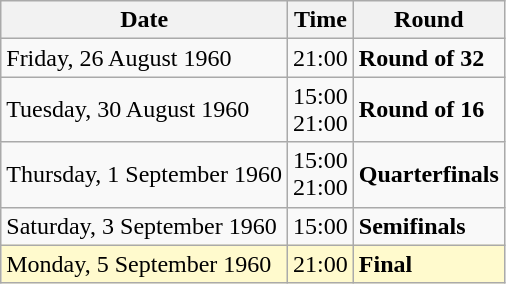<table class="wikitable">
<tr>
<th>Date</th>
<th>Time</th>
<th>Round</th>
</tr>
<tr>
<td>Friday, 26 August 1960</td>
<td>21:00</td>
<td><strong>Round of 32</strong></td>
</tr>
<tr>
<td>Tuesday, 30 August 1960</td>
<td>15:00<br>21:00</td>
<td><strong>Round of 16</strong></td>
</tr>
<tr>
<td>Thursday, 1 September 1960</td>
<td>15:00<br>21:00</td>
<td><strong>Quarterfinals</strong></td>
</tr>
<tr>
<td>Saturday, 3 September 1960</td>
<td>15:00</td>
<td><strong>Semifinals</strong></td>
</tr>
<tr style=background:lemonchiffon>
<td>Monday, 5 September 1960</td>
<td>21:00</td>
<td><strong>Final</strong></td>
</tr>
</table>
